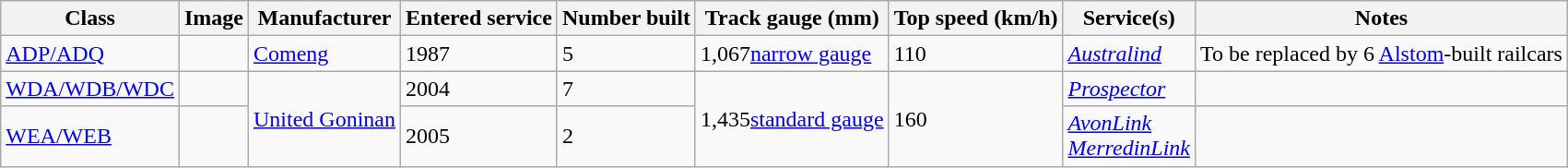<table class="wikitable sortable">
<tr>
<th>Class</th>
<th>Image</th>
<th>Manufacturer</th>
<th>Entered service</th>
<th>Number built</th>
<th>Track gauge (mm)</th>
<th>Top speed (km/h)</th>
<th>Service(s)</th>
<th>Notes</th>
</tr>
<tr>
<td><a href='#'>ADP/ADQ</a></td>
<td></td>
<td><a href='#'>Comeng</a></td>
<td>1987</td>
<td>5</td>
<td>1,067<a href='#'>narrow gauge</a></td>
<td>110</td>
<td><em><a href='#'>Australind</a></em></td>
<td>To be replaced by 6 <a href='#'>Alstom</a>-built railcars</td>
</tr>
<tr>
<td><a href='#'>WDA/WDB/WDC</a></td>
<td></td>
<td rowspan="2"><a href='#'>United Goninan</a></td>
<td>2004</td>
<td>7</td>
<td rowspan="2">1,435<a href='#'>standard gauge</a></td>
<td rowspan="2">160</td>
<td><em><a href='#'>Prospector</a></em></td>
<td></td>
</tr>
<tr>
<td><a href='#'>WEA/WEB</a></td>
<td></td>
<td>2005</td>
<td>2</td>
<td><em><a href='#'>AvonLink</a></em><br><em><a href='#'>MerredinLink</a></em></td>
<td></td>
</tr>
</table>
